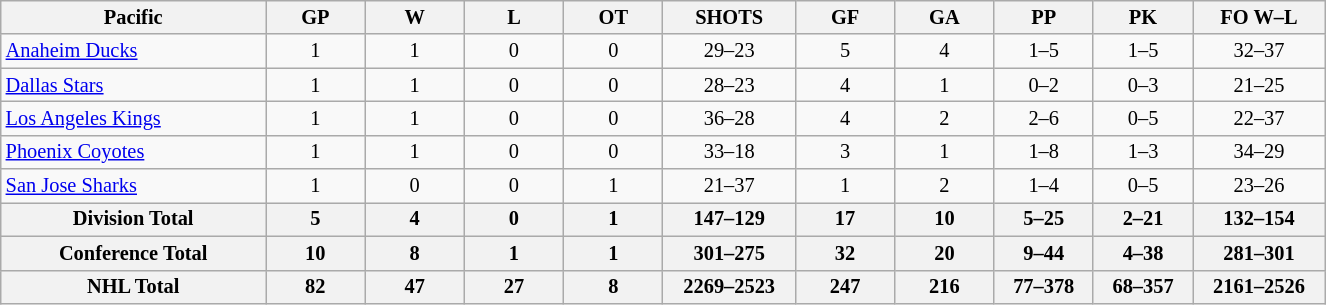<table class="wikitable" style="text-align:center; width:65em; font-size:85%;">
<tr>
<th width="20%">Pacific</th>
<th width="7.5%">GP</th>
<th width="7.5%">W</th>
<th width="7.5%">L</th>
<th width="7.5%">OT</th>
<th width="10%">SHOTS</th>
<th width="7.5%">GF</th>
<th width="7.5%">GA</th>
<th width="7.5%">PP</th>
<th width="7.5%">PK</th>
<th width="10%">FO W–L</th>
</tr>
<tr>
<td align=left><a href='#'>Anaheim Ducks</a></td>
<td>1</td>
<td>1</td>
<td>0</td>
<td>0</td>
<td>29–23</td>
<td>5</td>
<td>4</td>
<td>1–5</td>
<td>1–5</td>
<td>32–37</td>
</tr>
<tr>
<td align=left><a href='#'>Dallas Stars</a></td>
<td>1</td>
<td>1</td>
<td>0</td>
<td>0</td>
<td>28–23</td>
<td>4</td>
<td>1</td>
<td>0–2</td>
<td>0–3</td>
<td>21–25</td>
</tr>
<tr>
<td align=left><a href='#'>Los Angeles Kings</a></td>
<td>1</td>
<td>1</td>
<td>0</td>
<td>0</td>
<td>36–28</td>
<td>4</td>
<td>2</td>
<td>2–6</td>
<td>0–5</td>
<td>22–37</td>
</tr>
<tr>
<td align=left><a href='#'>Phoenix Coyotes</a></td>
<td>1</td>
<td>1</td>
<td>0</td>
<td>0</td>
<td>33–18</td>
<td>3</td>
<td>1</td>
<td>1–8</td>
<td>1–3</td>
<td>34–29</td>
</tr>
<tr>
<td align=left><a href='#'>San Jose Sharks</a></td>
<td>1</td>
<td>0</td>
<td>0</td>
<td>1</td>
<td>21–37</td>
<td>1</td>
<td>2</td>
<td>1–4</td>
<td>0–5</td>
<td>23–26</td>
</tr>
<tr>
<th>Division Total</th>
<th>5</th>
<th>4</th>
<th>0</th>
<th>1</th>
<th>147–129</th>
<th>17</th>
<th>10</th>
<th>5–25</th>
<th>2–21</th>
<th>132–154</th>
</tr>
<tr>
<th>Conference Total</th>
<th>10</th>
<th>8</th>
<th>1</th>
<th>1</th>
<th>301–275</th>
<th>32</th>
<th>20</th>
<th>9–44</th>
<th>4–38</th>
<th>281–301</th>
</tr>
<tr>
<th>NHL Total</th>
<th>82</th>
<th>47</th>
<th>27</th>
<th>8</th>
<th>2269–2523</th>
<th>247</th>
<th>216</th>
<th>77–378</th>
<th>68–357</th>
<th>2161–2526</th>
</tr>
</table>
